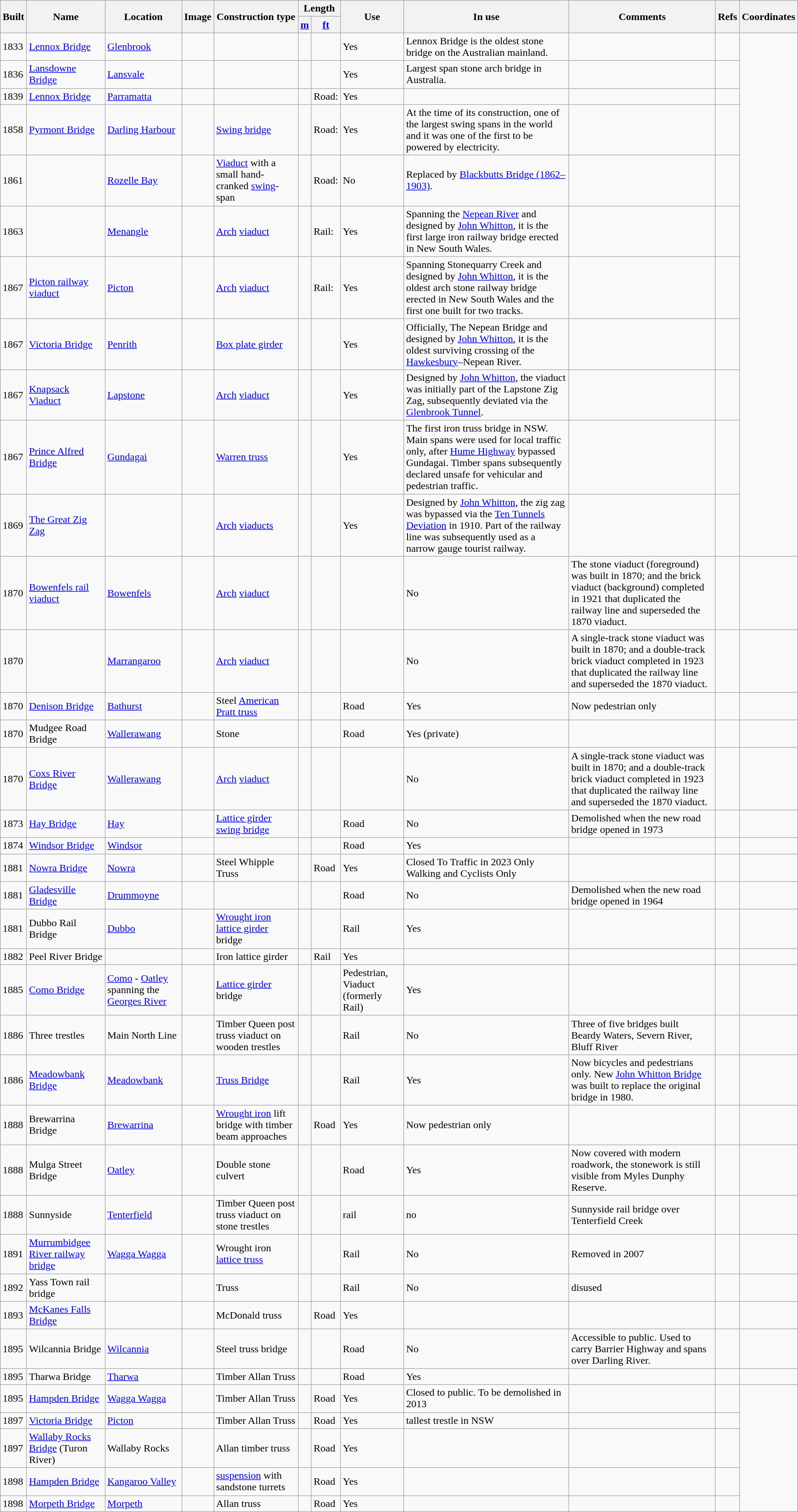<table class="wikitable sortable">
<tr>
<th rowspan=2>Built</th>
<th rowspan=2>Name</th>
<th rowspan=2>Location</th>
<th rowspan=2>Image</th>
<th rowspan=2>Construction type<br></th>
<th colspan=2>Length</th>
<th rowspan=2>Use<br></th>
<th rowspan=2>In use</th>
<th rowspan=2>Comments</th>
<th rowspan=2>Refs</th>
<th rowspan=2>Coordinates</th>
</tr>
<tr>
<th><a href='#'>m</a></th>
<th><a href='#'>ft</a></th>
</tr>
<tr>
<td>1833</td>
<td><a href='#'>Lennox Bridge</a></td>
<td><a href='#'>Glenbrook</a></td>
<td></td>
<td> </td>
<td></td>
<td> </td>
<td>Yes</td>
<td>Lennox Bridge is the oldest stone bridge on the Australian mainland.</td>
<td></td>
<td></td>
</tr>
<tr>
<td>1836</td>
<td><a href='#'>Lansdowne Bridge</a></td>
<td><a href='#'>Lansvale</a></td>
<td></td>
<td> </td>
<td></td>
<td> </td>
<td>Yes</td>
<td>Largest span stone arch bridge in Australia.</td>
<td></td>
<td></td>
</tr>
<tr>
<td>1839</td>
<td><a href='#'>Lennox Bridge</a></td>
<td><a href='#'>Parramatta</a></td>
<td></td>
<td> </td>
<td></td>
<td>Road:  </td>
<td>Yes</td>
<td></td>
<td></td>
<td></td>
</tr>
<tr>
<td>1858</td>
<td><a href='#'>Pyrmont Bridge</a></td>
<td><a href='#'>Darling Harbour</a></td>
<td></td>
<td><a href='#'>Swing bridge</a><br></td>
<td></td>
<td>Road:  </td>
<td>Yes</td>
<td>At the time of its construction, one of the largest swing spans in the world and it was one of the first to be powered by electricity.</td>
<td></td>
<td></td>
</tr>
<tr>
<td>1861</td>
<td></td>
<td><a href='#'>Rozelle Bay</a></td>
<td></td>
<td><a href='#'>Viaduct</a> with a small hand-cranked <a href='#'>swing</a>-span<br></td>
<td></td>
<td>Road: </td>
<td>No</td>
<td>Replaced by <a href='#'>Blackbutts Bridge (1862–1903)</a>.</td>
<td></td>
<td></td>
</tr>
<tr>
<td>1863</td>
<td></td>
<td><a href='#'>Menangle</a></td>
<td></td>
<td><a href='#'>Arch</a> <a href='#'>viaduct</a> </td>
<td></td>
<td>Rail: </td>
<td>Yes</td>
<td>Spanning the <a href='#'>Nepean River</a> and designed by <a href='#'>John Whitton</a>, it is the first large iron railway bridge erected in New South Wales.</td>
<td></td>
<td></td>
</tr>
<tr>
<td>1867</td>
<td><a href='#'>Picton railway viaduct</a></td>
<td><a href='#'>Picton</a></td>
<td></td>
<td><a href='#'>Arch</a> <a href='#'>viaduct</a> </td>
<td></td>
<td>Rail: </td>
<td>Yes</td>
<td>Spanning Stonequarry Creek and designed by <a href='#'>John Whitton</a>, it is the oldest arch stone railway bridge erected in New South Wales and the first one built for two tracks.</td>
<td></td>
<td></td>
</tr>
<tr>
<td>1867</td>
<td><a href='#'>Victoria Bridge</a></td>
<td><a href='#'>Penrith</a></td>
<td></td>
<td><a href='#'>Box plate girder</a> </td>
<td></td>
<td> </td>
<td>Yes</td>
<td>Officially, The Nepean Bridge and designed by <a href='#'>John Whitton</a>, it is the oldest surviving crossing of the <a href='#'>Hawkesbury</a>–Nepean River.</td>
<td></td>
<td></td>
</tr>
<tr>
<td>1867</td>
<td><a href='#'>Knapsack Viaduct</a></td>
<td><a href='#'>Lapstone</a></td>
<td></td>
<td><a href='#'>Arch</a> <a href='#'>viaduct</a> </td>
<td></td>
<td></td>
<td>Yes</td>
<td>Designed by <a href='#'>John Whitton</a>, the viaduct was initially part of the Lapstone Zig Zag, subsequently deviated via the <a href='#'>Glenbrook Tunnel</a>.</td>
<td></td>
<td></td>
</tr>
<tr>
<td>1867</td>
<td><a href='#'>Prince Alfred Bridge</a></td>
<td><a href='#'>Gundagai</a></td>
<td></td>
<td><a href='#'>Warren truss</a> </td>
<td></td>
<td></td>
<td>Yes</td>
<td>The first iron truss bridge in NSW. Main spans were used for local traffic only, after <a href='#'>Hume Highway</a> bypassed Gundagai. Timber spans subsequently declared unsafe for vehicular and pedestrian traffic.</td>
<td></td>
<td></td>
</tr>
<tr>
<td>1869</td>
<td><a href='#'>The Great Zig Zag</a></td>
<td></td>
<td></td>
<td><a href='#'>Arch</a> <a href='#'>viaducts</a> </td>
<td></td>
<td></td>
<td>Yes</td>
<td>Designed by <a href='#'>John Whitton</a>, the zig zag was bypassed via the <a href='#'>Ten Tunnels Deviation</a> in 1910. Part of the railway line was subsequently used as a narrow gauge tourist railway.</td>
<td></td>
<td></td>
</tr>
<tr>
<td>1870</td>
<td><a href='#'>Bowenfels rail viaduct</a></td>
<td><a href='#'>Bowenfels</a></td>
<td></td>
<td><a href='#'>Arch</a> <a href='#'>viaduct</a> </td>
<td></td>
<td></td>
<td></td>
<td>No</td>
<td>The stone viaduct (foreground) was built in 1870; and the brick viaduct (background) completed in 1921 that duplicated the railway line and superseded the 1870 viaduct.</td>
<td></td>
<td></td>
</tr>
<tr>
<td>1870</td>
<td></td>
<td><a href='#'>Marrangaroo</a></td>
<td></td>
<td><a href='#'>Arch</a> <a href='#'>viaduct</a> </td>
<td></td>
<td></td>
<td></td>
<td>No</td>
<td>A single-track stone viaduct was built in 1870; and a double-track brick viaduct completed in 1923 that duplicated the railway line and superseded the 1870 viaduct.</td>
<td></td>
<td></td>
</tr>
<tr>
<td>1870</td>
<td><a href='#'>Denison Bridge</a></td>
<td><a href='#'>Bathurst</a></td>
<td></td>
<td>Steel <a href='#'>American Pratt truss</a></td>
<td></td>
<td></td>
<td>Road</td>
<td>Yes</td>
<td>Now pedestrian only</td>
<td></td>
<td></td>
</tr>
<tr>
<td>1870</td>
<td>Mudgee Road Bridge</td>
<td><a href='#'>Wallerawang</a></td>
<td></td>
<td>Stone</td>
<td></td>
<td></td>
<td>Road</td>
<td>Yes (private)</td>
<td></td>
<td></td>
<td></td>
</tr>
<tr>
<td>1870</td>
<td><a href='#'>Coxs River Bridge</a></td>
<td><a href='#'>Wallerawang</a></td>
<td></td>
<td><a href='#'>Arch</a> <a href='#'>viaduct</a> </td>
<td></td>
<td></td>
<td></td>
<td>No</td>
<td>A single-track stone viaduct was built in 1870; and a double-track brick viaduct completed in 1923 that duplicated the railway line and superseded the 1870 viaduct.</td>
<td></td>
<td></td>
</tr>
<tr>
<td>1873</td>
<td><a href='#'>Hay Bridge</a></td>
<td><a href='#'>Hay</a></td>
<td></td>
<td><a href='#'>Lattice girder</a> <a href='#'>swing bridge</a></td>
<td></td>
<td></td>
<td>Road</td>
<td>No</td>
<td>Demolished when the new road bridge opened in 1973</td>
<td></td>
<td></td>
</tr>
<tr>
<td>1874</td>
<td><a href='#'>Windsor Bridge</a></td>
<td><a href='#'>Windsor</a></td>
<td></td>
<td></td>
<td></td>
<td></td>
<td>Road</td>
<td>Yes</td>
<td></td>
<td></td>
<td></td>
</tr>
<tr>
<td>1881</td>
<td><a href='#'>Nowra Bridge</a></td>
<td><a href='#'>Nowra</a></td>
<td></td>
<td>Steel Whipple Truss</td>
<td></td>
<td>Road</td>
<td>Yes</td>
<td>Closed To Traffic in 2023 Only Walking and Cyclists Only</td>
<td></td>
<td></td>
</tr>
<tr>
<td>1881</td>
<td><a href='#'>Gladesville Bridge</a><br></td>
<td><a href='#'>Drummoyne</a></td>
<td></td>
<td></td>
<td></td>
<td></td>
<td>Road</td>
<td>No</td>
<td>Demolished when the new road bridge opened in 1964</td>
<td></td>
<td></td>
</tr>
<tr>
<td>1881</td>
<td>Dubbo Rail Bridge</td>
<td><a href='#'>Dubbo</a></td>
<td></td>
<td><a href='#'>Wrought iron</a> <a href='#'>lattice girder</a> bridge</td>
<td></td>
<td></td>
<td>Rail</td>
<td>Yes</td>
<td></td>
<td></td>
<td></td>
</tr>
<tr>
<td>1882</td>
<td>Peel River Bridge</td>
<td></td>
<td></td>
<td>Iron lattice girder</td>
<td></td>
<td>Rail</td>
<td>Yes</td>
<td></td>
<td></td>
<td></td>
</tr>
<tr>
<td>1885</td>
<td><a href='#'>Como Bridge</a></td>
<td><a href='#'>Como</a> - <a href='#'>Oatley</a> spanning the <a href='#'>Georges River</a></td>
<td></td>
<td><a href='#'>Lattice girder</a> bridge</td>
<td></td>
<td></td>
<td>Pedestrian, Viaduct (formerly Rail)</td>
<td>Yes</td>
<td></td>
<td></td>
<td></td>
</tr>
<tr>
<td>1886</td>
<td>Three trestles</td>
<td>Main North Line</td>
<td></td>
<td>Timber Queen post truss viaduct on wooden trestles</td>
<td></td>
<td></td>
<td>Rail</td>
<td>No</td>
<td>Three of five bridges built<br>Beardy Waters, Severn River, Bluff River</td>
<td></td>
<td><br><br></td>
</tr>
<tr>
<td>1886</td>
<td><a href='#'>Meadowbank Bridge</a></td>
<td><a href='#'>Meadowbank</a></td>
<td></td>
<td><a href='#'>Truss Bridge</a></td>
<td></td>
<td></td>
<td>Rail</td>
<td>Yes</td>
<td>Now bicycles and pedestrians only. New <a href='#'>John Whitton Bridge</a> was built to replace the original bridge in 1980.</td>
<td></td>
<td></td>
</tr>
<tr>
<td>1888</td>
<td>Brewarrina Bridge</td>
<td><a href='#'>Brewarrina</a></td>
<td></td>
<td><a href='#'>Wrought iron</a> lift bridge with timber beam approaches</td>
<td></td>
<td>Road</td>
<td>Yes</td>
<td>Now pedestrian only</td>
<td></td>
<td></td>
</tr>
<tr>
<td>1888</td>
<td>Mulga Street Bridge</td>
<td><a href='#'>Oatley</a></td>
<td></td>
<td>Double stone culvert</td>
<td></td>
<td></td>
<td>Road</td>
<td>Yes</td>
<td>Now covered with modern roadwork, the stonework is still visible from Myles Dunphy Reserve.</td>
<td></td>
<td></td>
</tr>
<tr>
<td>1888</td>
<td>Sunnyside</td>
<td><a href='#'>Tenterfield</a></td>
<td></td>
<td>Timber Queen post truss viaduct on stone trestles</td>
<td></td>
<td></td>
<td>rail</td>
<td>no</td>
<td>Sunnyside rail bridge over Tenterfield Creek</td>
<td></td>
<td></td>
</tr>
<tr>
<td>1891</td>
<td><a href='#'>Murrumbidgee River railway bridge</a></td>
<td><a href='#'>Wagga Wagga</a></td>
<td></td>
<td>Wrought iron <a href='#'>lattice truss</a></td>
<td></td>
<td></td>
<td>Rail</td>
<td>No</td>
<td>Removed in 2007</td>
<td></td>
<td></td>
</tr>
<tr>
<td>1892</td>
<td>Yass Town rail bridge</td>
<td></td>
<td></td>
<td>Truss</td>
<td></td>
<td></td>
<td>Rail</td>
<td>No</td>
<td>disused</td>
<td></td>
<td></td>
</tr>
<tr>
<td>1893</td>
<td><a href='#'>McKanes Falls Bridge</a></td>
<td></td>
<td></td>
<td>McDonald truss</td>
<td></td>
<td>Road</td>
<td>Yes</td>
<td></td>
<td></td>
<td></td>
</tr>
<tr>
<td>1895</td>
<td>Wilcannia Bridge</td>
<td><a href='#'>Wilcannia</a></td>
<td></td>
<td>Steel truss bridge</td>
<td></td>
<td></td>
<td>Road</td>
<td>No</td>
<td>Accessible to public. Used to carry Barrier Highway and spans over Darling River.</td>
<td></td>
<td></td>
</tr>
<tr>
<td>1895</td>
<td>Tharwa Bridge</td>
<td><a href='#'>Tharwa</a></td>
<td></td>
<td>Timber Allan Truss</td>
<td></td>
<td></td>
<td>Road</td>
<td>Yes</td>
<td></td>
<td></td>
<td></td>
</tr>
<tr>
<td>1895</td>
<td><a href='#'>Hampden Bridge</a></td>
<td><a href='#'>Wagga Wagga</a></td>
<td></td>
<td>Timber Allan Truss</td>
<td></td>
<td>Road</td>
<td>Yes</td>
<td>Closed to public. To be demolished in 2013</td>
<td></td>
<td></td>
</tr>
<tr>
<td>1897</td>
<td><a href='#'>Victoria Bridge</a></td>
<td><a href='#'>Picton</a></td>
<td></td>
<td>Timber Allan Truss</td>
<td></td>
<td>Road</td>
<td>Yes</td>
<td>tallest trestle in NSW</td>
<td></td>
<td></td>
</tr>
<tr>
<td>1897</td>
<td><a href='#'>Wallaby Rocks Bridge</a> (Turon River)</td>
<td>Wallaby Rocks</td>
<td></td>
<td>Allan timber truss</td>
<td></td>
<td>Road</td>
<td>Yes</td>
<td></td>
<td></td>
<td></td>
</tr>
<tr>
<td>1898</td>
<td><a href='#'>Hampden Bridge</a></td>
<td><a href='#'>Kangaroo Valley</a></td>
<td></td>
<td><a href='#'>suspension</a> with sandstone turrets</td>
<td></td>
<td>Road</td>
<td>Yes</td>
<td></td>
<td></td>
<td></td>
</tr>
<tr>
<td>1898</td>
<td><a href='#'>Morpeth Bridge</a></td>
<td><a href='#'>Morpeth</a></td>
<td></td>
<td>Allan truss</td>
<td></td>
<td>Road</td>
<td>Yes</td>
<td></td>
<td></td>
<td></td>
</tr>
</table>
